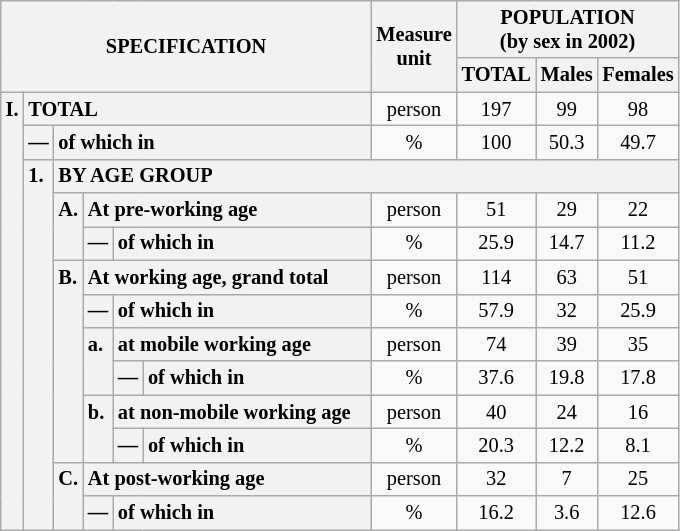<table class="wikitable" style="font-size:85%; text-align:center">
<tr>
<th rowspan="2" colspan="6">SPECIFICATION</th>
<th rowspan="2">Measure<br> unit</th>
<th colspan="3" rowspan="1">POPULATION<br> (by sex in 2002)</th>
</tr>
<tr>
<th>TOTAL</th>
<th>Males</th>
<th>Females</th>
</tr>
<tr>
<th style="text-align:left" valign="top" rowspan="13">I.</th>
<th style="text-align:left" colspan="5">TOTAL</th>
<td>person</td>
<td>197</td>
<td>99</td>
<td>98</td>
</tr>
<tr>
<th style="text-align:left" valign="top">—</th>
<th style="text-align:left" colspan="4">of which in</th>
<td>%</td>
<td>100</td>
<td>50.3</td>
<td>49.7</td>
</tr>
<tr>
<th style="text-align:left" valign="top" rowspan="11">1.</th>
<th style="text-align:left" colspan="19">BY AGE GROUP</th>
</tr>
<tr>
<th style="text-align:left" valign="top" rowspan="2">A.</th>
<th style="text-align:left" colspan="3">At pre-working age</th>
<td>person</td>
<td>51</td>
<td>29</td>
<td>22</td>
</tr>
<tr>
<th style="text-align:left" valign="top">—</th>
<th style="text-align:left" valign="top" colspan="2">of which in</th>
<td>%</td>
<td>25.9</td>
<td>14.7</td>
<td>11.2</td>
</tr>
<tr>
<th style="text-align:left" valign="top" rowspan="6">B.</th>
<th style="text-align:left" colspan="3">At working age, grand total</th>
<td>person</td>
<td>114</td>
<td>63</td>
<td>51</td>
</tr>
<tr>
<th style="text-align:left" valign="top">—</th>
<th style="text-align:left" valign="top" colspan="2">of which in</th>
<td>%</td>
<td>57.9</td>
<td>32</td>
<td>25.9</td>
</tr>
<tr>
<th style="text-align:left" valign="top" rowspan="2">a.</th>
<th style="text-align:left" colspan="2">at mobile working age</th>
<td>person</td>
<td>74</td>
<td>39</td>
<td>35</td>
</tr>
<tr>
<th style="text-align:left" valign="top">—</th>
<th style="text-align:left" valign="top" colspan="1">of which in                        </th>
<td>%</td>
<td>37.6</td>
<td>19.8</td>
<td>17.8</td>
</tr>
<tr>
<th style="text-align:left" valign="top" rowspan="2">b.</th>
<th style="text-align:left" colspan="2">at non-mobile working age</th>
<td>person</td>
<td>40</td>
<td>24</td>
<td>16</td>
</tr>
<tr>
<th style="text-align:left" valign="top">—</th>
<th style="text-align:left" valign="top" colspan="1">of which in                        </th>
<td>%</td>
<td>20.3</td>
<td>12.2</td>
<td>8.1</td>
</tr>
<tr>
<th style="text-align:left" valign="top" rowspan="2">C.</th>
<th style="text-align:left" colspan="3">At post-working age</th>
<td>person</td>
<td>32</td>
<td>7</td>
<td>25</td>
</tr>
<tr>
<th style="text-align:left" valign="top">—</th>
<th style="text-align:left" valign="top" colspan="2">of which in</th>
<td>%</td>
<td>16.2</td>
<td>3.6</td>
<td>12.6</td>
</tr>
</table>
